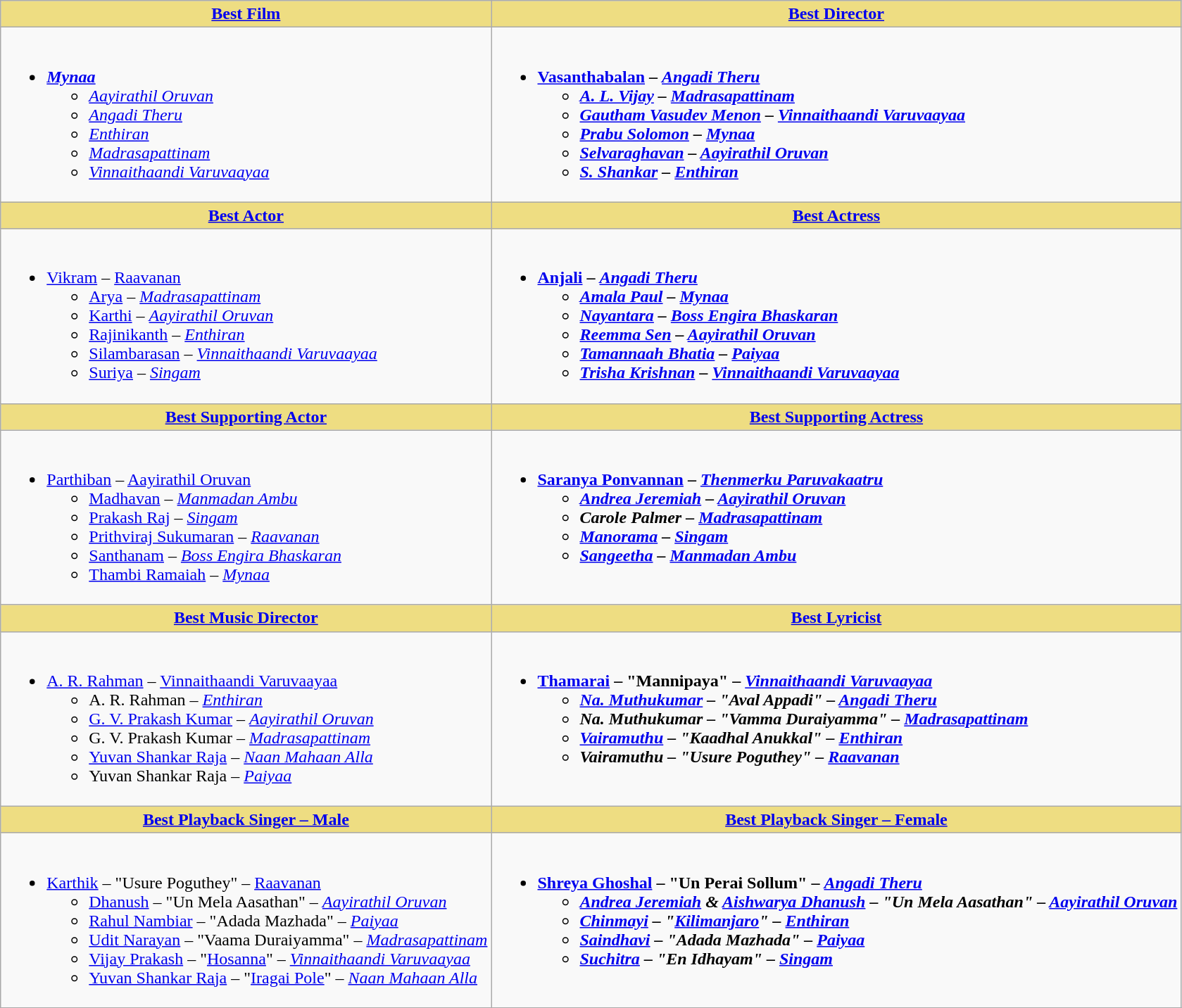<table class="wikitable" |>
<tr>
<th style="background:#EEDD82;" !align="center"><a href='#'>Best Film</a></th>
<th style="background:#EEDD82;" !align="center"><a href='#'>Best Director</a></th>
</tr>
<tr>
<td valign="top"><br><ul><li><strong><em><a href='#'>Mynaa</a></em></strong><ul><li><em><a href='#'>Aayirathil Oruvan</a></em></li><li><em><a href='#'>Angadi Theru</a></em></li><li><em><a href='#'>Enthiran</a></em></li><li><em><a href='#'>Madrasapattinam</a></em></li><li><em><a href='#'>Vinnaithaandi Varuvaayaa</a></em></li></ul></li></ul></td>
<td valign="top"><br><ul><li><strong><a href='#'>Vasanthabalan</a> – <em><a href='#'>Angadi Theru</a><strong><em><ul><li><a href='#'>A. L. Vijay</a> – </em><a href='#'>Madrasapattinam</a><em></li><li><a href='#'>Gautham Vasudev Menon</a> – </em><a href='#'>Vinnaithaandi Varuvaayaa</a><em></li><li><a href='#'>Prabu Solomon</a> – </em><a href='#'>Mynaa</a><em></li><li><a href='#'>Selvaraghavan</a> – </em><a href='#'>Aayirathil Oruvan</a><em></li><li><a href='#'>S. Shankar</a> – </em><a href='#'>Enthiran</a><em></li></ul></li></ul></td>
</tr>
<tr>
<th style="background:#EEDD82;" !align="center"><a href='#'>Best Actor</a></th>
<th style="background:#EEDD82;" !align="center"><a href='#'>Best Actress</a></th>
</tr>
<tr>
<td><br><ul><li></strong><a href='#'>Vikram</a> – </em><a href='#'>Raavanan</a></em></strong><ul><li><a href='#'>Arya</a> – <em><a href='#'>Madrasapattinam</a></em></li><li><a href='#'>Karthi</a> –  <em><a href='#'>Aayirathil Oruvan</a></em></li><li><a href='#'>Rajinikanth</a> – <em><a href='#'>Enthiran</a></em></li><li><a href='#'>Silambarasan</a> – <em><a href='#'>Vinnaithaandi Varuvaayaa</a></em></li><li><a href='#'>Suriya</a> – <em><a href='#'>Singam</a></em></li></ul></li></ul></td>
<td valign="top"><br><ul><li><strong><a href='#'>Anjali</a> – <em><a href='#'>Angadi Theru</a><strong><em><ul><li><a href='#'>Amala Paul</a> – </em><a href='#'>Mynaa</a><em></li><li><a href='#'>Nayantara</a> – </em><a href='#'>Boss Engira Bhaskaran</a><em></li><li><a href='#'>Reemma Sen</a> – </em><a href='#'>Aayirathil Oruvan</a><em></li><li><a href='#'>Tamannaah Bhatia</a> – </em><a href='#'>Paiyaa</a><em></li><li><a href='#'>Trisha Krishnan</a> – </em><a href='#'>Vinnaithaandi Varuvaayaa</a><em></li></ul></li></ul></td>
</tr>
<tr>
<th style="background:#EEDD82;" !align="center"><a href='#'>Best Supporting Actor</a></th>
<th style="background:#EEDD82;" !align="center"><a href='#'>Best Supporting Actress</a></th>
</tr>
<tr>
<td><br><ul><li></strong><a href='#'>Parthiban</a> – </em><a href='#'>Aayirathil Oruvan</a></em></strong><ul><li><a href='#'>Madhavan</a> – <em><a href='#'>Manmadan Ambu</a></em></li><li><a href='#'>Prakash Raj</a> – <em><a href='#'>Singam</a></em></li><li><a href='#'>Prithviraj Sukumaran</a> – <em><a href='#'>Raavanan</a></em></li><li><a href='#'>Santhanam</a> – <em><a href='#'>Boss Engira Bhaskaran</a></em></li><li><a href='#'>Thambi Ramaiah</a> – <em><a href='#'>Mynaa</a></em></li></ul></li></ul></td>
<td valign="top"><br><ul><li><strong><a href='#'>Saranya Ponvannan</a> – <em><a href='#'>Thenmerku Paruvakaatru</a><strong><em><ul><li><a href='#'>Andrea Jeremiah</a> – </em><a href='#'>Aayirathil Oruvan</a><em></li><li>Carole Palmer – </em><a href='#'>Madrasapattinam</a><em></li><li><a href='#'>Manorama</a> – </em><a href='#'>Singam</a><em></li><li><a href='#'>Sangeetha</a> – </em><a href='#'>Manmadan Ambu</a><em></li></ul></li></ul></td>
</tr>
<tr>
<th style="background:#EEDD82;" !align="center"><a href='#'>Best Music Director</a></th>
<th style="background:#EEDD82;" !align="center"><a href='#'>Best Lyricist</a></th>
</tr>
<tr>
<td><br><ul><li></strong><a href='#'>A. R. Rahman</a> – </em><a href='#'>Vinnaithaandi Varuvaayaa</a></em></strong><ul><li>A. R. Rahman – <em><a href='#'>Enthiran</a></em></li><li><a href='#'>G. V. Prakash Kumar</a> – <em><a href='#'>Aayirathil Oruvan</a></em></li><li>G. V. Prakash Kumar – <em><a href='#'>Madrasapattinam</a></em></li><li><a href='#'>Yuvan Shankar Raja</a> – <em><a href='#'>Naan Mahaan Alla</a></em></li><li>Yuvan Shankar Raja – <em><a href='#'>Paiyaa</a></em></li></ul></li></ul></td>
<td valign="top"><br><ul><li><strong><a href='#'>Thamarai</a> – "Mannipaya" – <em><a href='#'>Vinnaithaandi Varuvaayaa</a><strong><em><ul><li><a href='#'>Na. Muthukumar</a> – "Aval Appadi" – </em><a href='#'>Angadi Theru</a><em></li><li>Na. Muthukumar – "Vamma Duraiyamma" – </em><a href='#'>Madrasapattinam</a><em></li><li><a href='#'>Vairamuthu</a> – "Kaadhal Anukkal" – </em><a href='#'>Enthiran</a><em></li><li>Vairamuthu – "Usure Poguthey" – </em><a href='#'>Raavanan</a><em></li></ul></li></ul></td>
</tr>
<tr>
<th style="background:#EEDD82;" !align="center"><a href='#'>Best Playback Singer – Male</a></th>
<th style="background:#EEDD82;" !align="center"><a href='#'>Best Playback Singer – Female</a></th>
</tr>
<tr>
<td><br><ul><li></strong><a href='#'>Karthik</a> – "Usure Poguthey" – </em><a href='#'>Raavanan</a></em></strong><ul><li><a href='#'>Dhanush</a> – "Un Mela Aasathan" – <em><a href='#'>Aayirathil Oruvan</a></em></li><li><a href='#'>Rahul Nambiar</a> – "Adada Mazhada" – <em><a href='#'>Paiyaa</a></em></li><li><a href='#'>Udit Narayan</a> – "Vaama Duraiyamma" – <em><a href='#'>Madrasapattinam</a></em></li><li><a href='#'>Vijay Prakash</a> – "<a href='#'>Hosanna</a>" – <em><a href='#'>Vinnaithaandi Varuvaayaa</a></em></li><li><a href='#'>Yuvan Shankar Raja</a> – "<a href='#'>Iragai Pole</a>" – <em><a href='#'>Naan Mahaan Alla</a></em></li></ul></li></ul></td>
<td valign="top"><br><ul><li><strong><a href='#'>Shreya Ghoshal</a> – "Un Perai Sollum" – <em><a href='#'>Angadi Theru</a><strong><em><ul><li><a href='#'>Andrea Jeremiah</a> & <a href='#'>Aishwarya Dhanush</a> – "Un Mela Aasathan" – </em><a href='#'>Aayirathil Oruvan</a><em></li><li><a href='#'>Chinmayi</a> – "<a href='#'>Kilimanjaro</a>" – </em><a href='#'>Enthiran</a><em></li><li><a href='#'>Saindhavi</a> – "Adada Mazhada" – </em><a href='#'>Paiyaa</a><em></li><li><a href='#'>Suchitra</a> – "En Idhayam" – </em><a href='#'>Singam</a><em></li></ul></li></ul></td>
</tr>
<tr>
</tr>
</table>
